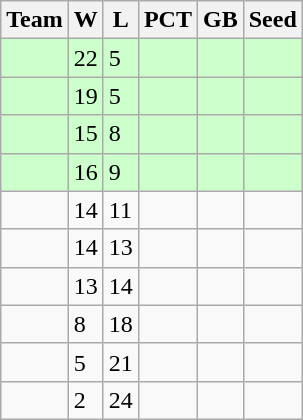<table class=wikitable>
<tr>
<th>Team</th>
<th>W</th>
<th>L</th>
<th>PCT</th>
<th>GB</th>
<th>Seed</th>
</tr>
<tr bgcolor=#ccffcc>
<td></td>
<td>22</td>
<td>5</td>
<td></td>
<td></td>
<td></td>
</tr>
<tr bgcolor=#ccffcc>
<td></td>
<td>19</td>
<td>5</td>
<td></td>
<td></td>
<td></td>
</tr>
<tr bgcolor=#ccffcc>
<td></td>
<td>15</td>
<td>8</td>
<td></td>
<td></td>
<td></td>
</tr>
<tr bgcolor=#ccffcc>
<td></td>
<td>16</td>
<td>9</td>
<td></td>
<td></td>
<td></td>
</tr>
<tr>
<td></td>
<td>14</td>
<td>11</td>
<td></td>
<td></td>
<td></td>
</tr>
<tr>
<td></td>
<td>14</td>
<td>13</td>
<td></td>
<td></td>
<td></td>
</tr>
<tr>
<td></td>
<td>13</td>
<td>14</td>
<td></td>
<td></td>
<td></td>
</tr>
<tr>
<td></td>
<td>8</td>
<td>18</td>
<td></td>
<td></td>
<td></td>
</tr>
<tr>
<td></td>
<td>5</td>
<td>21</td>
<td></td>
<td></td>
<td></td>
</tr>
<tr>
<td></td>
<td>2</td>
<td>24</td>
<td></td>
<td></td>
<td></td>
</tr>
</table>
